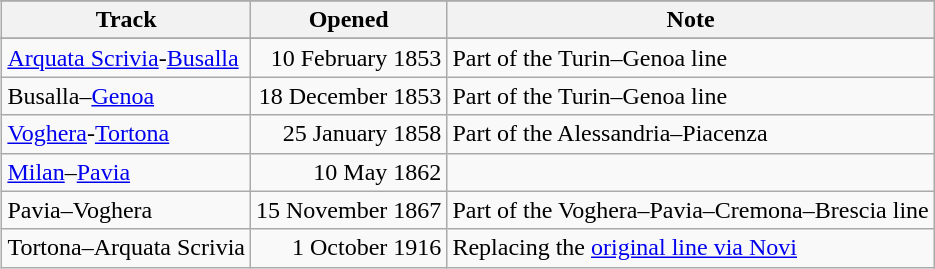<table class="wikitable" style="float:right">
<tr>
</tr>
<tr style="background:#efefef;">
<th>Track</th>
<th>Opened</th>
<th>Note</th>
</tr>
<tr>
</tr>
<tr>
<td align="left"><a href='#'>Arquata Scrivia</a>-<a href='#'>Busalla</a></td>
<td align="right">10 February 1853</td>
<td>Part of the Turin–Genoa line</td>
</tr>
<tr>
<td align="left">Busalla–<a href='#'>Genoa</a></td>
<td align="right">18 December 1853</td>
<td>Part of the Turin–Genoa line</td>
</tr>
<tr>
<td align="left"><a href='#'>Voghera</a>-<a href='#'>Tortona</a></td>
<td align="right">25 January 1858</td>
<td>Part of the Alessandria–Piacenza</td>
</tr>
<tr>
<td align="left"><a href='#'>Milan</a>–<a href='#'>Pavia</a></td>
<td align="right">10 May 1862</td>
<td></td>
</tr>
<tr>
<td align="left">Pavia–Voghera</td>
<td align="right">15 November 1867</td>
<td>Part of the Voghera–Pavia–Cremona–Brescia line</td>
</tr>
<tr>
<td align="left">Tortona–Arquata Scrivia</td>
<td align="right">1 October 1916</td>
<td>Replacing the <a href='#'>original line via Novi</a></td>
</tr>
</table>
